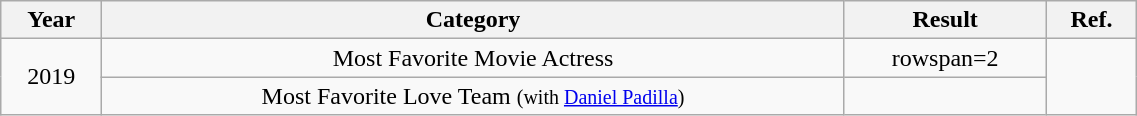<table class="wikitable sortable"  style="text-align:center; width:60%;">
<tr>
<th>Year</th>
<th>Category</th>
<th>Result</th>
<th>Ref.</th>
</tr>
<tr>
<td rowspan=2>2019</td>
<td>Most Favorite Movie Actress</td>
<td>rowspan=2 </td>
<td rowspan=2></td>
</tr>
<tr>
<td>Most Favorite Love Team <small> (with <a href='#'>Daniel Padilla</a>)</small></td>
</tr>
</table>
